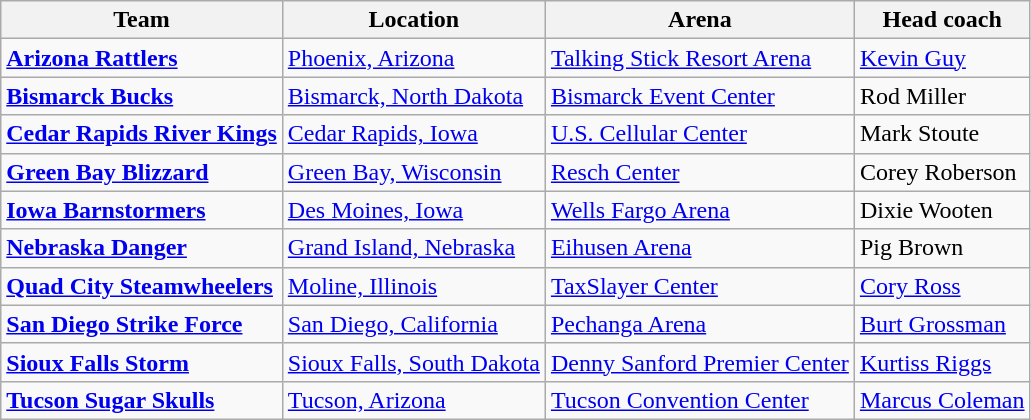<table class="wikitable">
<tr>
<th>Team</th>
<th>Location</th>
<th>Arena</th>
<th>Head coach</th>
</tr>
<tr>
<td><strong><a href='#'>Arizona Rattlers</a></strong></td>
<td><a href='#'>Phoenix, Arizona</a></td>
<td><a href='#'>Talking Stick Resort Arena</a></td>
<td><a href='#'>Kevin Guy</a></td>
</tr>
<tr>
<td><strong><a href='#'>Bismarck Bucks</a></strong></td>
<td><a href='#'>Bismarck, North Dakota</a></td>
<td><a href='#'>Bismarck Event Center</a></td>
<td>Rod Miller</td>
</tr>
<tr>
<td><strong><a href='#'>Cedar Rapids River Kings</a></strong></td>
<td><a href='#'>Cedar Rapids, Iowa</a></td>
<td><a href='#'>U.S. Cellular Center</a></td>
<td>Mark Stoute</td>
</tr>
<tr>
<td><strong><a href='#'>Green Bay Blizzard</a></strong></td>
<td><a href='#'>Green Bay, Wisconsin</a></td>
<td><a href='#'>Resch Center</a></td>
<td>Corey Roberson</td>
</tr>
<tr>
<td><strong><a href='#'>Iowa Barnstormers</a></strong></td>
<td><a href='#'>Des Moines, Iowa</a></td>
<td><a href='#'>Wells Fargo Arena</a></td>
<td>Dixie Wooten</td>
</tr>
<tr>
<td><strong><a href='#'>Nebraska Danger</a></strong></td>
<td><a href='#'>Grand Island, Nebraska</a></td>
<td><a href='#'>Eihusen Arena</a></td>
<td>Pig Brown</td>
</tr>
<tr>
<td><strong><a href='#'>Quad City Steamwheelers</a></strong></td>
<td><a href='#'>Moline, Illinois</a></td>
<td><a href='#'>TaxSlayer Center</a></td>
<td><a href='#'>Cory Ross</a></td>
</tr>
<tr>
<td><strong><a href='#'>San Diego Strike Force</a></strong></td>
<td><a href='#'>San Diego, California</a></td>
<td><a href='#'>Pechanga Arena</a></td>
<td><a href='#'>Burt Grossman</a></td>
</tr>
<tr>
<td><strong><a href='#'>Sioux Falls Storm</a></strong></td>
<td><a href='#'>Sioux Falls, South Dakota</a></td>
<td><a href='#'>Denny Sanford Premier Center</a></td>
<td><a href='#'>Kurtiss Riggs</a></td>
</tr>
<tr>
<td><strong><a href='#'>Tucson Sugar Skulls</a></strong></td>
<td><a href='#'>Tucson, Arizona</a></td>
<td><a href='#'>Tucson Convention Center</a></td>
<td><a href='#'>Marcus Coleman</a></td>
</tr>
</table>
